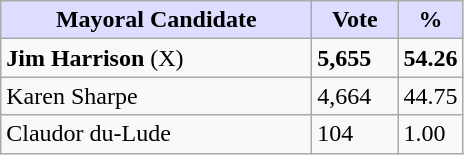<table class="wikitable">
<tr>
<th style="background:#ddf; width:200px;">Mayoral Candidate</th>
<th style="background:#ddf; width:50px;">Vote</th>
<th style="background:#ddf; width:30px;">%</th>
</tr>
<tr>
<td><strong>Jim Harrison</strong> (X)</td>
<td><strong>5,655</strong></td>
<td><strong>54.26</strong></td>
</tr>
<tr>
<td>Karen Sharpe</td>
<td>4,664</td>
<td>44.75</td>
</tr>
<tr>
<td>Claudor du-Lude</td>
<td>104</td>
<td>1.00</td>
</tr>
</table>
